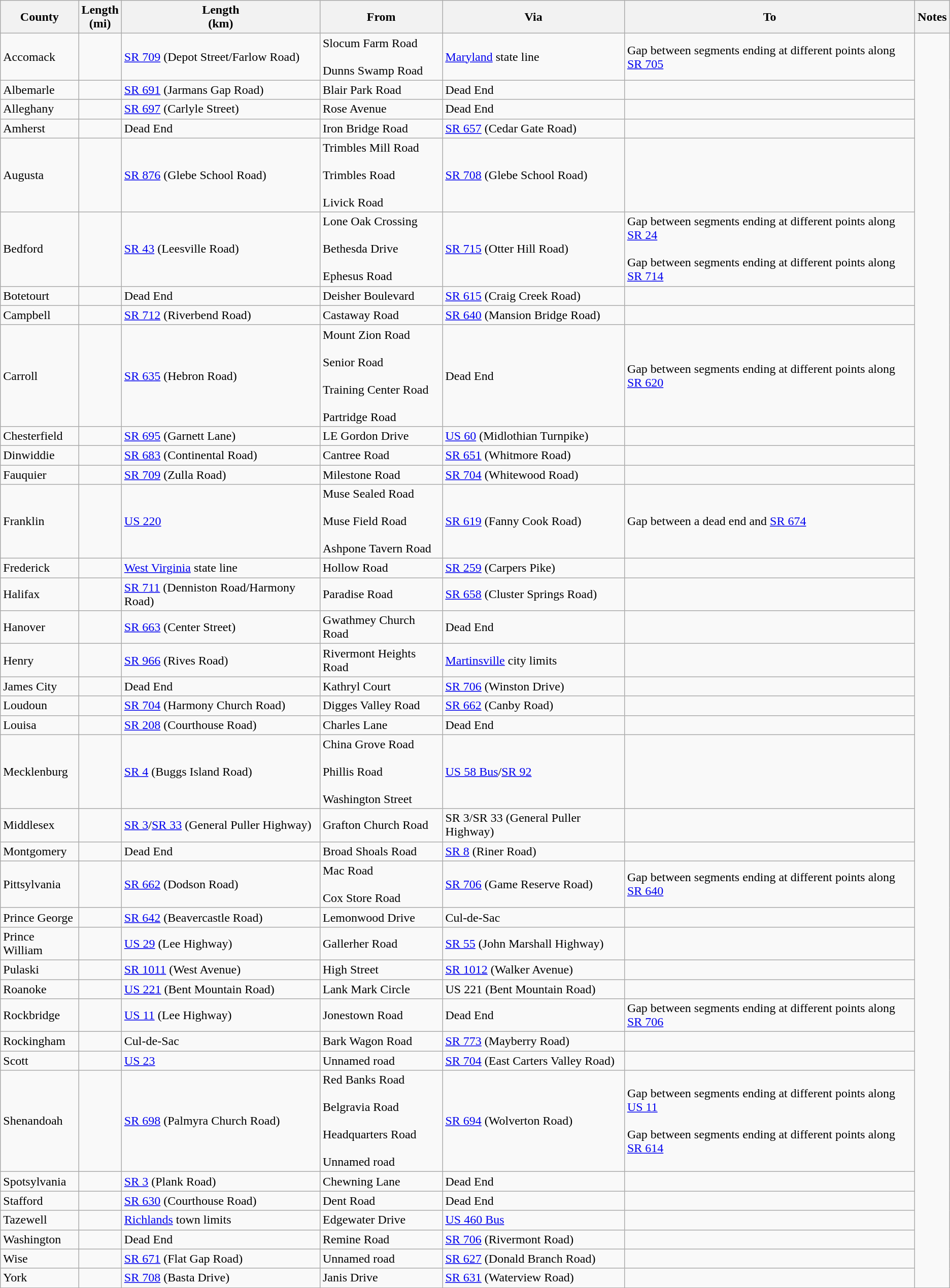<table class="wikitable sortable">
<tr>
<th>County</th>
<th>Length<br>(mi)</th>
<th>Length<br>(km)</th>
<th class="unsortable">From</th>
<th class="unsortable">Via</th>
<th class="unsortable">To</th>
<th class="unsortable">Notes</th>
</tr>
<tr>
<td id="Accomack">Accomack</td>
<td></td>
<td><a href='#'>SR 709</a> (Depot Street/Farlow Road)</td>
<td>Slocum Farm Road<br><br>Dunns Swamp Road</td>
<td><a href='#'>Maryland</a> state line</td>
<td>Gap between segments ending at different points along <a href='#'>SR 705</a></td>
</tr>
<tr>
<td id="Albemarle">Albemarle</td>
<td></td>
<td><a href='#'>SR 691</a> (Jarmans Gap Road)</td>
<td>Blair Park Road</td>
<td>Dead End</td>
<td></td>
</tr>
<tr>
<td id="Alleghany">Alleghany</td>
<td></td>
<td><a href='#'>SR 697</a> (Carlyle Street)</td>
<td>Rose Avenue</td>
<td>Dead End</td>
<td><br></td>
</tr>
<tr>
<td id="Amherst">Amherst</td>
<td></td>
<td>Dead End</td>
<td>Iron Bridge Road</td>
<td><a href='#'>SR 657</a> (Cedar Gate Road)</td>
<td><br>
</td>
</tr>
<tr>
<td id="Augusta">Augusta</td>
<td></td>
<td><a href='#'>SR 876</a> (Glebe School Road)</td>
<td>Trimbles Mill Road<br><br>Trimbles Road<br><br>Livick Road</td>
<td><a href='#'>SR 708</a> (Glebe School Road)</td>
<td><br></td>
</tr>
<tr>
<td id="Bedford">Bedford</td>
<td></td>
<td><a href='#'>SR 43</a> (Leesville Road)</td>
<td>Lone Oak Crossing<br><br>Bethesda Drive<br><br>Ephesus Road</td>
<td><a href='#'>SR 715</a> (Otter Hill Road)</td>
<td>Gap between segments ending at different points along <a href='#'>SR 24</a><br><br>Gap between segments ending at different points along <a href='#'>SR 714</a><br></td>
</tr>
<tr>
<td id="Botetourt">Botetourt</td>
<td></td>
<td>Dead End</td>
<td>Deisher Boulevard</td>
<td><a href='#'>SR 615</a> (Craig Creek Road)</td>
<td><br>

</td>
</tr>
<tr>
<td id="Campbell">Campbell</td>
<td></td>
<td><a href='#'>SR 712</a> (Riverbend Road)</td>
<td>Castaway Road</td>
<td><a href='#'>SR 640</a> (Mansion Bridge Road)</td>
<td><br></td>
</tr>
<tr>
<td id="Carroll">Carroll</td>
<td></td>
<td><a href='#'>SR 635</a> (Hebron Road)</td>
<td>Mount Zion Road<br><br>Senior Road<br><br>Training Center Road<br><br>Partridge Road</td>
<td>Dead End</td>
<td>Gap between segments ending at different points along <a href='#'>SR 620</a><br>
</td>
</tr>
<tr>
<td id="Chesterfield">Chesterfield</td>
<td></td>
<td><a href='#'>SR 695</a> (Garnett Lane)</td>
<td>LE Gordon Drive</td>
<td><a href='#'>US 60</a> (Midlothian Turnpike)</td>
<td><br>



</td>
</tr>
<tr>
<td id="Dinwiddie">Dinwiddie</td>
<td></td>
<td><a href='#'>SR 683</a> (Continental Road)</td>
<td>Cantree Road</td>
<td><a href='#'>SR 651</a> (Whitmore Road)</td>
<td><br>
</td>
</tr>
<tr>
<td id="Fauquier">Fauquier</td>
<td></td>
<td><a href='#'>SR 709</a> (Zulla Road)</td>
<td>Milestone Road</td>
<td><a href='#'>SR 704</a> (Whitewood Road)</td>
<td><br>
</td>
</tr>
<tr>
<td id="Franklin">Franklin</td>
<td></td>
<td><a href='#'>US 220</a></td>
<td>Muse Sealed Road<br><br>Muse Field Road<br><br>Ashpone Tavern Road</td>
<td><a href='#'>SR 619</a> (Fanny Cook Road)</td>
<td>Gap between a dead end and <a href='#'>SR 674</a></td>
</tr>
<tr>
<td id="Frederick">Frederick</td>
<td></td>
<td><a href='#'>West Virginia</a> state line</td>
<td>Hollow Road</td>
<td><a href='#'>SR 259</a> (Carpers Pike)</td>
<td><br>




</td>
</tr>
<tr>
<td id="Halifax">Halifax</td>
<td></td>
<td><a href='#'>SR 711</a> (Denniston Road/Harmony Road)</td>
<td>Paradise Road</td>
<td><a href='#'>SR 658</a> (Cluster Springs Road)</td>
<td></td>
</tr>
<tr>
<td id="Hanover">Hanover</td>
<td></td>
<td><a href='#'>SR 663</a> (Center Street)</td>
<td>Gwathmey Church Road</td>
<td>Dead End</td>
<td><br></td>
</tr>
<tr>
<td id="Henry">Henry</td>
<td></td>
<td><a href='#'>SR 966</a> (Rives Road)</td>
<td>Rivermont Heights Road</td>
<td><a href='#'>Martinsville</a> city limits</td>
<td><br>
</td>
</tr>
<tr>
<td id="James City">James City</td>
<td></td>
<td>Dead End</td>
<td>Kathryl Court</td>
<td><a href='#'>SR 706</a> (Winston Drive)</td>
<td><br>



</td>
</tr>
<tr>
<td id="Loudoun">Loudoun</td>
<td></td>
<td><a href='#'>SR 704</a> (Harmony Church Road)</td>
<td>Digges Valley Road</td>
<td><a href='#'>SR 662</a> (Canby Road)</td>
<td></td>
</tr>
<tr>
<td id="Louisa">Louisa</td>
<td></td>
<td><a href='#'>SR 208</a> (Courthouse Road)</td>
<td>Charles Lane</td>
<td>Dead End</td>
<td><br>

</td>
</tr>
<tr>
<td id="Mecklenburg">Mecklenburg</td>
<td></td>
<td><a href='#'>SR 4</a> (Buggs Island Road)</td>
<td>China Grove Road<br><br>Phillis Road<br><br>Washington Street</td>
<td><a href='#'>US 58 Bus</a>/<a href='#'>SR 92</a></td>
<td></td>
</tr>
<tr>
<td id="Middlesex">Middlesex</td>
<td></td>
<td><a href='#'>SR 3</a>/<a href='#'>SR 33</a> (General Puller Highway)</td>
<td>Grafton Church Road</td>
<td>SR 3/SR 33 (General Puller Highway)</td>
<td></td>
</tr>
<tr>
<td id="Montgomery">Montgomery</td>
<td></td>
<td>Dead End</td>
<td>Broad Shoals Road</td>
<td><a href='#'>SR 8</a> (Riner Road)</td>
<td><br>






</td>
</tr>
<tr>
<td id="Pittsylvania">Pittsylvania</td>
<td></td>
<td><a href='#'>SR 662</a> (Dodson Road)</td>
<td>Mac Road<br><br>Cox Store Road</td>
<td><a href='#'>SR 706</a> (Game Reserve Road)</td>
<td>Gap between segments ending at different points along <a href='#'>SR 640</a><br>
</td>
</tr>
<tr>
<td id="Prince George">Prince George</td>
<td></td>
<td><a href='#'>SR 642</a> (Beavercastle Road)</td>
<td>Lemonwood Drive</td>
<td>Cul-de-Sac</td>
<td></td>
</tr>
<tr>
<td id="Prince William">Prince William</td>
<td></td>
<td><a href='#'>US 29</a> (Lee Highway)</td>
<td>Gallerher Road</td>
<td><a href='#'>SR 55</a> (John Marshall Highway)</td>
<td></td>
</tr>
<tr>
<td id="Pulaski">Pulaski</td>
<td></td>
<td><a href='#'>SR 1011</a> (West Avenue)</td>
<td>High Street</td>
<td><a href='#'>SR 1012</a> (Walker Avenue)</td>
<td><br>
</td>
</tr>
<tr>
<td id="Roanoke">Roanoke</td>
<td></td>
<td><a href='#'>US 221</a> (Bent Mountain Road)</td>
<td>Lank Mark Circle</td>
<td>US 221 (Bent Mountain Road)</td>
<td></td>
</tr>
<tr>
<td id="Rockbridge">Rockbridge</td>
<td></td>
<td><a href='#'>US 11</a> (Lee Highway)</td>
<td>Jonestown Road</td>
<td>Dead End</td>
<td>Gap between segments ending at different points along <a href='#'>SR 706</a></td>
</tr>
<tr>
<td id="Rockingham">Rockingham</td>
<td></td>
<td>Cul-de-Sac</td>
<td>Bark Wagon Road</td>
<td><a href='#'>SR 773</a> (Mayberry Road)</td>
<td><br></td>
</tr>
<tr>
<td id="Scott">Scott</td>
<td></td>
<td><a href='#'>US 23</a></td>
<td>Unnamed road</td>
<td><a href='#'>SR 704</a> (East Carters Valley Road)</td>
<td></td>
</tr>
<tr>
<td id="Shenandoah">Shenandoah</td>
<td></td>
<td><a href='#'>SR 698</a> (Palmyra Church Road)</td>
<td>Red Banks Road<br><br>Belgravia Road<br><br>Headquarters Road<br><br>Unnamed road</td>
<td><a href='#'>SR 694</a> (Wolverton Road)</td>
<td>Gap between segments ending at different points along <a href='#'>US 11</a><br><br>Gap between segments ending at different points along <a href='#'>SR 614</a><br>
</td>
</tr>
<tr>
<td id="Spotsylvania">Spotsylvania</td>
<td></td>
<td><a href='#'>SR 3</a> (Plank Road)</td>
<td>Chewning Lane</td>
<td>Dead End</td>
<td></td>
</tr>
<tr>
<td id="Stafford">Stafford</td>
<td></td>
<td><a href='#'>SR 630</a> (Courthouse Road)</td>
<td>Dent Road</td>
<td>Dead End</td>
<td><br>
</td>
</tr>
<tr>
<td id="Tazewell">Tazewell</td>
<td></td>
<td><a href='#'>Richlands</a> town limits</td>
<td>Edgewater Drive</td>
<td><a href='#'>US 460 Bus</a></td>
<td><br></td>
</tr>
<tr>
<td id="Washington">Washington</td>
<td></td>
<td>Dead End</td>
<td>Remine Road</td>
<td><a href='#'>SR 706</a> (Rivermont Road)</td>
<td><br></td>
</tr>
<tr>
<td id="Wise">Wise</td>
<td></td>
<td><a href='#'>SR 671</a> (Flat Gap Road)</td>
<td>Unnamed road</td>
<td><a href='#'>SR 627</a> (Donald Branch Road)</td>
<td><br></td>
</tr>
<tr>
<td id="York">York</td>
<td></td>
<td><a href='#'>SR 708</a> (Basta Drive)</td>
<td>Janis Drive</td>
<td><a href='#'>SR 631</a> (Waterview Road)</td>
<td></td>
</tr>
</table>
